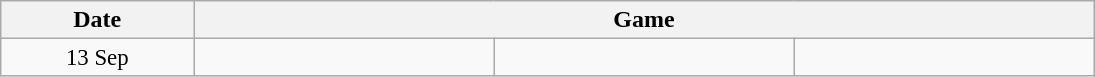<table width=730 class="wikitable">
<tr>
<th width=15%>Date</th>
<th width=70% colspan=3>Game</th>
</tr>
<tr style=font-size:95%>
<td align=center>13 Sep</td>
<td align=center><strong></strong></td>
<td></td>
<td></td>
</tr>
</table>
